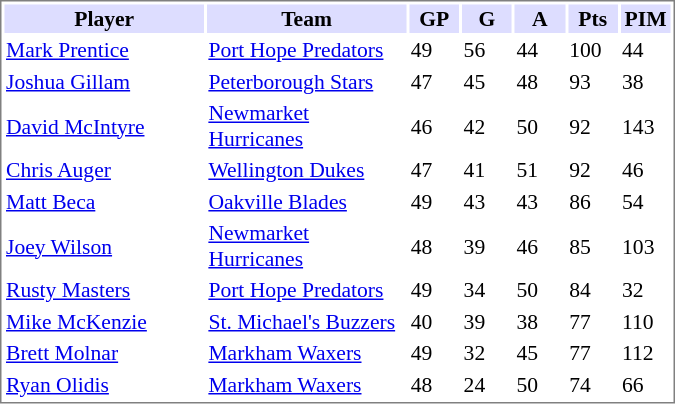<table cellpadding="0">
<tr align="left" style="vertical-align: top">
<td></td>
<td><br><table cellpadding="1" width="450px" style="font-size: 90%; border: 1px solid gray;">
<tr>
<th bgcolor="#DDDDFF" width="30%">Player</th>
<th bgcolor="#DDDDFF" width="30%">Team</th>
<th bgcolor="#DDDDFF" width="7.5%">GP</th>
<th bgcolor="#DDDDFF" width="7.5%">G</th>
<th bgcolor="#DDDDFF" width="7.5%">A</th>
<th bgcolor="#DDDDFF" width="7.5%">Pts</th>
<th bgcolor="#DDDDFF" width="7.5%">PIM</th>
</tr>
<tr>
<td><a href='#'>Mark Prentice</a></td>
<td><a href='#'>Port Hope Predators</a></td>
<td>49</td>
<td>56</td>
<td>44</td>
<td>100</td>
<td>44</td>
</tr>
<tr>
<td><a href='#'>Joshua Gillam</a></td>
<td><a href='#'>Peterborough Stars</a></td>
<td>47</td>
<td>45</td>
<td>48</td>
<td>93</td>
<td>38</td>
</tr>
<tr>
<td><a href='#'>David McIntyre</a></td>
<td><a href='#'>Newmarket Hurricanes</a></td>
<td>46</td>
<td>42</td>
<td>50</td>
<td>92</td>
<td>143</td>
</tr>
<tr>
<td><a href='#'>Chris Auger</a></td>
<td><a href='#'>Wellington Dukes</a></td>
<td>47</td>
<td>41</td>
<td>51</td>
<td>92</td>
<td>46</td>
</tr>
<tr>
<td><a href='#'>Matt Beca</a></td>
<td><a href='#'>Oakville Blades</a></td>
<td>49</td>
<td>43</td>
<td>43</td>
<td>86</td>
<td>54</td>
</tr>
<tr>
<td><a href='#'>Joey Wilson</a></td>
<td><a href='#'>Newmarket Hurricanes</a></td>
<td>48</td>
<td>39</td>
<td>46</td>
<td>85</td>
<td>103</td>
</tr>
<tr>
<td><a href='#'>Rusty Masters</a></td>
<td><a href='#'>Port Hope Predators</a></td>
<td>49</td>
<td>34</td>
<td>50</td>
<td>84</td>
<td>32</td>
</tr>
<tr>
<td><a href='#'>Mike McKenzie</a></td>
<td><a href='#'>St. Michael's Buzzers</a></td>
<td>40</td>
<td>39</td>
<td>38</td>
<td>77</td>
<td>110</td>
</tr>
<tr>
<td><a href='#'>Brett Molnar</a></td>
<td><a href='#'>Markham Waxers</a></td>
<td>49</td>
<td>32</td>
<td>45</td>
<td>77</td>
<td>112</td>
</tr>
<tr>
<td><a href='#'>Ryan Olidis</a></td>
<td><a href='#'>Markham Waxers</a></td>
<td>48</td>
<td>24</td>
<td>50</td>
<td>74</td>
<td>66</td>
</tr>
</table>
</td>
</tr>
</table>
